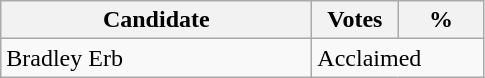<table class="wikitable sortable">
<tr>
<th bgcolor="#DDDDFF" width="200px">Candidate</th>
<th bgcolor="#DDDDFF" width="50px">Votes</th>
<th bgcolor="#DDDDFF" width="50px">%</th>
</tr>
<tr>
<td>Bradley Erb</td>
<td colspan="2">Acclaimed</td>
</tr>
</table>
